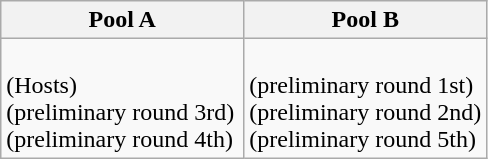<table class="wikitable">
<tr>
<th width=50%>Pool A</th>
<th width=50%>Pool B</th>
</tr>
<tr>
<td><br> (Hosts)<br>
 (preliminary round 3rd)<br>
 (preliminary round 4th)</td>
<td><br> (preliminary round 1st)<br>
 (preliminary round 2nd)<br>
 (preliminary round 5th)</td>
</tr>
</table>
